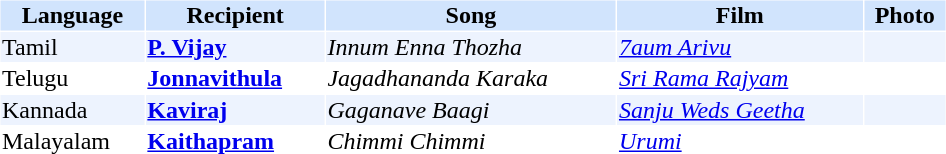<table cellspacing="1" cellpadding="1" border="0" style="width:50%;">
<tr style="background:#d1e4fd;">
<th>Language</th>
<th>Recipient</th>
<th>Song</th>
<th>Film</th>
<th>Photo</th>
</tr>
<tr style="background:#edf3fe;">
<td>Tamil</td>
<td><strong><a href='#'>P. Vijay</a></strong></td>
<td><em>Innum Enna Thozha</em></td>
<td><em><a href='#'>7aum Arivu</a></em></td>
<td></td>
</tr>
<tr>
<td>Telugu</td>
<td><strong><a href='#'>Jonnavithula</a></strong></td>
<td><em>Jagadhananda Karaka</em></td>
<td><em><a href='#'>Sri Rama Rajyam</a></em></td>
<td></td>
</tr>
<tr style="background:#edf3fe;">
<td>Kannada</td>
<td><strong><a href='#'>Kaviraj</a></strong></td>
<td><em>Gaganave Baagi</em></td>
<td><em><a href='#'>Sanju Weds Geetha</a></em></td>
<td></td>
</tr>
<tr>
<td>Malayalam</td>
<td><strong><a href='#'>Kaithapram</a></strong></td>
<td><em>Chimmi Chimmi</em></td>
<td><em><a href='#'>Urumi</a></em></td>
<td></td>
</tr>
</table>
